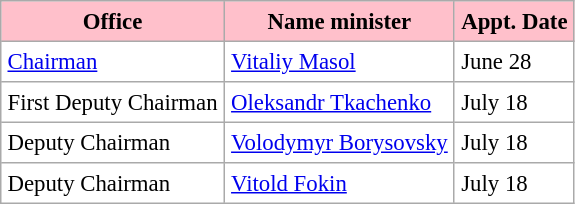<table border="2" cellpadding="4" cellspacing="0" style="margin: 1em 1em 1em 0; background: white; border: 1px #aaa solid; border-collapse: collapse; font-size: 95%;">
<tr>
<th colspan=1 bgcolor=pink>Office</th>
<th colspan=1 bgcolor=pink>Name minister</th>
<th colspan=1 bgcolor=pink>Appt. Date</th>
</tr>
<tr>
<td><a href='#'>Chairman</a></td>
<td><a href='#'>Vitaliy Masol</a></td>
<td>June 28</td>
</tr>
<tr>
<td>First Deputy Chairman</td>
<td><a href='#'>Oleksandr Tkachenko</a></td>
<td>July 18</td>
</tr>
<tr>
<td>Deputy Chairman</td>
<td><a href='#'>Volodymyr Borysovsky</a></td>
<td>July 18</td>
</tr>
<tr>
<td>Deputy Chairman</td>
<td><a href='#'>Vitold Fokin</a></td>
<td>July 18</td>
</tr>
</table>
